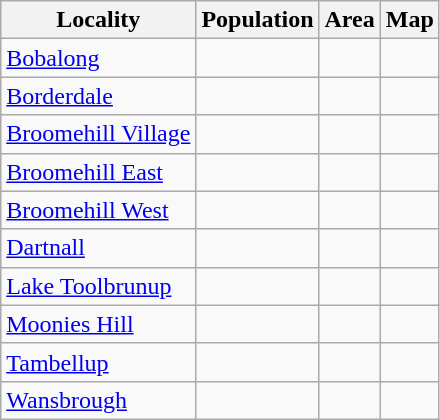<table class="wikitable sortable">
<tr>
<th>Locality</th>
<th data-sort-type=number>Population</th>
<th data-sort-type=number>Area</th>
<th>Map</th>
</tr>
<tr>
<td><a href='#'>Bobalong</a></td>
<td></td>
<td></td>
<td></td>
</tr>
<tr>
<td><a href='#'>Borderdale</a></td>
<td></td>
<td></td>
<td></td>
</tr>
<tr>
<td><a href='#'>Broomehill Village</a></td>
<td></td>
<td></td>
<td></td>
</tr>
<tr>
<td><a href='#'>Broomehill East</a></td>
<td></td>
<td></td>
<td></td>
</tr>
<tr>
<td><a href='#'>Broomehill West</a></td>
<td></td>
<td></td>
<td></td>
</tr>
<tr>
<td><a href='#'>Dartnall</a></td>
<td></td>
<td></td>
<td></td>
</tr>
<tr>
<td><a href='#'>Lake Toolbrunup</a></td>
<td></td>
<td></td>
<td></td>
</tr>
<tr>
<td><a href='#'>Moonies Hill</a></td>
<td></td>
<td></td>
<td></td>
</tr>
<tr>
<td><a href='#'>Tambellup</a></td>
<td></td>
<td></td>
<td></td>
</tr>
<tr>
<td><a href='#'>Wansbrough</a></td>
<td></td>
<td></td>
<td></td>
</tr>
</table>
